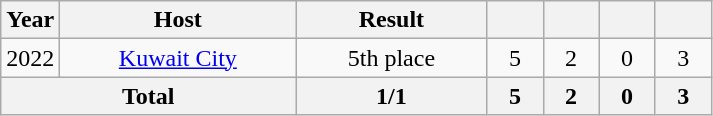<table class="wikitable" style="text-align:center">
<tr>
<th width=30>Year</th>
<th width=150>Host</th>
<th width=120>Result</th>
<th width=30></th>
<th width=30></th>
<th width=30></th>
<th width=30></th>
</tr>
<tr>
<td>2022</td>
<td> <a href='#'>Kuwait City</a></td>
<td>5th place</td>
<td>5</td>
<td>2</td>
<td>0</td>
<td>3</td>
</tr>
<tr>
<th colspan=2>Total</th>
<th>1/1</th>
<th>5</th>
<th>2</th>
<th>0</th>
<th>3</th>
</tr>
</table>
